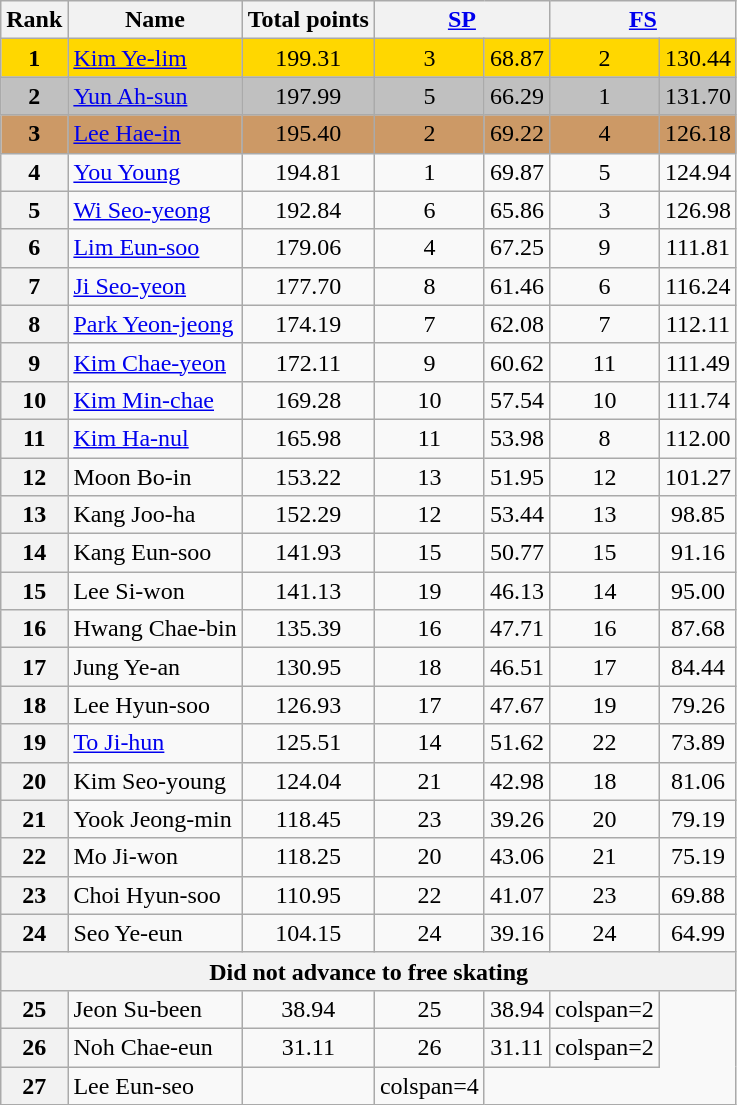<table class="wikitable sortable">
<tr>
<th>Rank</th>
<th>Name</th>
<th>Total points</th>
<th colspan="2" width="80px"><a href='#'>SP</a></th>
<th colspan="2" width="80px"><a href='#'>FS</a></th>
</tr>
<tr bgcolor="gold">
<td align="center"><strong>1</strong></td>
<td><a href='#'>Kim Ye-lim</a></td>
<td align="center">199.31</td>
<td align="center">3</td>
<td align="center">68.87</td>
<td align="center">2</td>
<td align="center">130.44</td>
</tr>
<tr bgcolor="silver">
<td align="center"><strong>2</strong></td>
<td><a href='#'>Yun Ah-sun</a></td>
<td align="center">197.99</td>
<td align="center">5</td>
<td align="center">66.29</td>
<td align="center">1</td>
<td align="center">131.70</td>
</tr>
<tr bgcolor="cc9966">
<td align="center"><strong>3</strong></td>
<td><a href='#'>Lee Hae-in</a></td>
<td align="center">195.40</td>
<td align="center">2</td>
<td align="center">69.22</td>
<td align="center">4</td>
<td align="center">126.18</td>
</tr>
<tr>
<th>4</th>
<td><a href='#'>You Young</a></td>
<td align="center">194.81</td>
<td align="center">1</td>
<td align="center">69.87</td>
<td align="center">5</td>
<td align="center">124.94</td>
</tr>
<tr>
<th>5</th>
<td><a href='#'>Wi Seo-yeong</a></td>
<td align="center">192.84</td>
<td align="center">6</td>
<td align="center">65.86</td>
<td align="center">3</td>
<td align="center">126.98</td>
</tr>
<tr>
<th>6</th>
<td><a href='#'>Lim Eun-soo</a></td>
<td align="center">179.06</td>
<td align="center">4</td>
<td align="center">67.25</td>
<td align="center">9</td>
<td align="center">111.81</td>
</tr>
<tr>
<th>7</th>
<td><a href='#'>Ji Seo-yeon</a></td>
<td align="center">177.70</td>
<td align="center">8</td>
<td align="center">61.46</td>
<td align="center">6</td>
<td align="center">116.24</td>
</tr>
<tr>
<th>8</th>
<td><a href='#'>Park Yeon-jeong</a></td>
<td align="center">174.19</td>
<td align="center">7</td>
<td align="center">62.08</td>
<td align="center">7</td>
<td align="center">112.11</td>
</tr>
<tr>
<th>9</th>
<td><a href='#'>Kim Chae-yeon</a></td>
<td align="center">172.11</td>
<td align="center">9</td>
<td align="center">60.62</td>
<td align="center">11</td>
<td align="center">111.49</td>
</tr>
<tr>
<th>10</th>
<td><a href='#'>Kim Min-chae</a></td>
<td align="center">169.28</td>
<td align="center">10</td>
<td align="center">57.54</td>
<td align="center">10</td>
<td align="center">111.74</td>
</tr>
<tr>
<th>11</th>
<td><a href='#'>Kim Ha-nul</a></td>
<td align="center">165.98</td>
<td align="center">11</td>
<td align="center">53.98</td>
<td align="center">8</td>
<td align="center">112.00</td>
</tr>
<tr>
<th>12</th>
<td>Moon Bo-in</td>
<td align="center">153.22</td>
<td align="center">13</td>
<td align="center">51.95</td>
<td align="center">12</td>
<td align="center">101.27</td>
</tr>
<tr>
<th>13</th>
<td>Kang Joo-ha</td>
<td align="center">152.29</td>
<td align="center">12</td>
<td align="center">53.44</td>
<td align="center">13</td>
<td align="center">98.85</td>
</tr>
<tr>
<th>14</th>
<td>Kang Eun-soo</td>
<td align="center">141.93</td>
<td align="center">15</td>
<td align="center">50.77</td>
<td align="center">15</td>
<td align="center">91.16</td>
</tr>
<tr>
<th>15</th>
<td>Lee Si-won</td>
<td align="center">141.13</td>
<td align="center">19</td>
<td align="center">46.13</td>
<td align="center">14</td>
<td align="center">95.00</td>
</tr>
<tr>
<th>16</th>
<td>Hwang Chae-bin</td>
<td align="center">135.39</td>
<td align="center">16</td>
<td align="center">47.71</td>
<td align="center">16</td>
<td align="center">87.68</td>
</tr>
<tr>
<th>17</th>
<td>Jung Ye-an</td>
<td align="center">130.95</td>
<td align="center">18</td>
<td align="center">46.51</td>
<td align="center">17</td>
<td align="center">84.44</td>
</tr>
<tr>
<th>18</th>
<td>Lee Hyun-soo</td>
<td align="center">126.93</td>
<td align="center">17</td>
<td align="center">47.67</td>
<td align="center">19</td>
<td align="center">79.26</td>
</tr>
<tr>
<th>19</th>
<td><a href='#'>To Ji-hun</a></td>
<td align="center">125.51</td>
<td align="center">14</td>
<td align="center">51.62</td>
<td align="center">22</td>
<td align="center">73.89</td>
</tr>
<tr>
<th>20</th>
<td>Kim Seo-young</td>
<td align="center">124.04</td>
<td align="center">21</td>
<td align="center">42.98</td>
<td align="center">18</td>
<td align="center">81.06</td>
</tr>
<tr>
<th>21</th>
<td>Yook Jeong-min</td>
<td align="center">118.45</td>
<td align="center">23</td>
<td align="center">39.26</td>
<td align="center">20</td>
<td align="center">79.19</td>
</tr>
<tr>
<th>22</th>
<td>Mo Ji-won</td>
<td align="center">118.25</td>
<td align="center">20</td>
<td align="center">43.06</td>
<td align="center">21</td>
<td align="center">75.19</td>
</tr>
<tr>
<th>23</th>
<td>Choi Hyun-soo</td>
<td align="center">110.95</td>
<td align="center">22</td>
<td align="center">41.07</td>
<td align="center">23</td>
<td align="center">69.88</td>
</tr>
<tr>
<th>24</th>
<td>Seo Ye-eun</td>
<td align="center">104.15</td>
<td align="center">24</td>
<td align="center">39.16</td>
<td align="center">24</td>
<td align="center">64.99</td>
</tr>
<tr>
<th colspan=8>Did not advance to free skating</th>
</tr>
<tr>
<th>25</th>
<td>Jeon Su-been</td>
<td align="center">38.94</td>
<td align="center">25</td>
<td align="center">38.94</td>
<td>colspan=2 </td>
</tr>
<tr>
<th>26</th>
<td>Noh Chae-eun</td>
<td align="center">31.11</td>
<td align="center">26</td>
<td align="center">31.11</td>
<td>colspan=2 </td>
</tr>
<tr>
<th>27</th>
<td>Lee Eun-seo</td>
<td></td>
<td>colspan=4 </td>
</tr>
</table>
